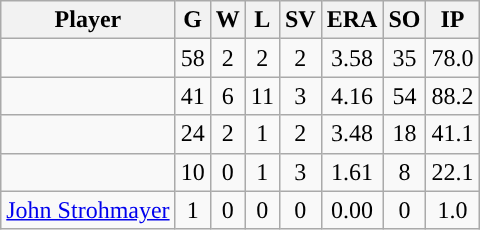<table class="wikitable sortable">
<tr>
<th>Player</th>
<th>G</th>
<th>W</th>
<th>L</th>
<th>SV</th>
<th>ERA</th>
<th>SO</th>
<th>IP</th>
</tr>
<tr align="center">
<td></td>
<td>58</td>
<td>2</td>
<td>2</td>
<td>2</td>
<td>3.58</td>
<td>35</td>
<td>78.0</td>
</tr>
<tr align=center>
<td></td>
<td>41</td>
<td>6</td>
<td>11</td>
<td>3</td>
<td>4.16</td>
<td>54</td>
<td>88.2</td>
</tr>
<tr align=center>
<td></td>
<td>24</td>
<td>2</td>
<td>1</td>
<td>2</td>
<td>3.48</td>
<td>18</td>
<td>41.1</td>
</tr>
<tr align="center"">
<td></td>
<td>10</td>
<td>0</td>
<td>1</td>
<td>3</td>
<td>1.61</td>
<td>8</td>
<td>22.1</td>
</tr>
<tr align="center">
<td><a href='#'>John Strohmayer</a></td>
<td>1</td>
<td>0</td>
<td>0</td>
<td>0</td>
<td>0.00</td>
<td>0</td>
<td>1.0</td>
</tr>
</table>
